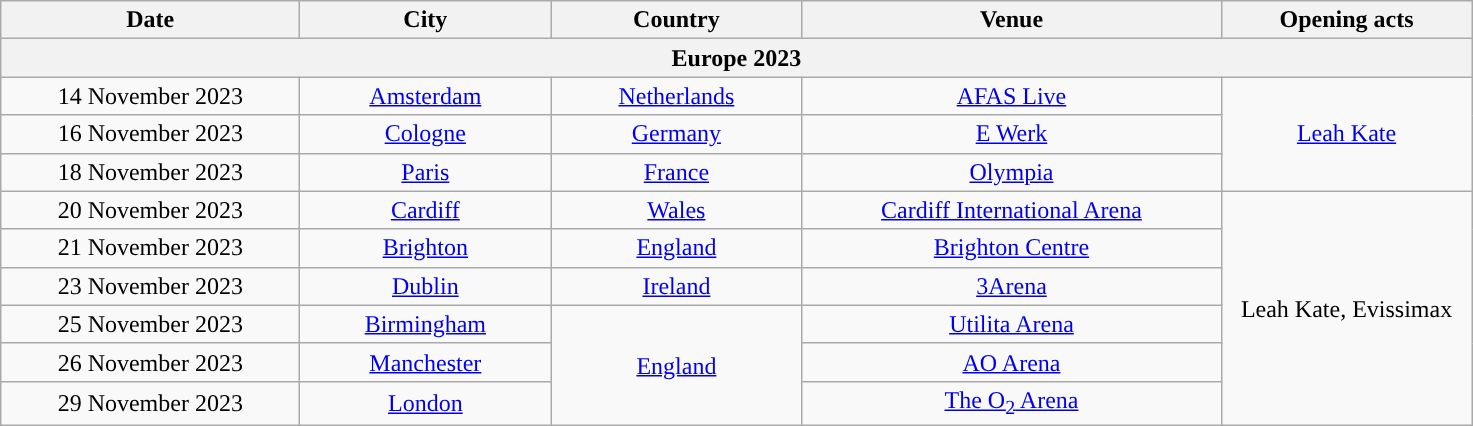<table class="wikitable" style="text-align:center">
<tr>
<th scope="col" style="width:12em;">Date</th>
<th scope="col" style="width:10em;">City</th>
<th scope="col" style="width:10em;">Country</th>
<th scope="col" style="width:17em;">Venue</th>
<th scope="col" style="width:10em;">Opening acts</th>
</tr>
<tr>
<th colspan="5">Europe 2023</th>
</tr>
<tr>
<td>14 November 2023</td>
<td><a href='#'>Amsterdam</a></td>
<td><a href='#'>Netherlands</a></td>
<td><a href='#'>AFAS Live</a></td>
<td rowspan="3"><a href='#'>Leah Kate</a></td>
</tr>
<tr>
<td>16 November 2023</td>
<td><a href='#'>Cologne</a></td>
<td><a href='#'>Germany</a></td>
<td><a href='#'>E Werk</a></td>
</tr>
<tr>
<td>18 November 2023</td>
<td><a href='#'>Paris</a></td>
<td><a href='#'>France</a></td>
<td><a href='#'>Olympia</a></td>
</tr>
<tr>
<td>20 November 2023</td>
<td><a href='#'>Cardiff</a></td>
<td><a href='#'>Wales</a></td>
<td><a href='#'>Cardiff International Arena</a></td>
<td rowspan="6">Leah Kate, Evissimax</td>
</tr>
<tr>
<td>21 November 2023</td>
<td><a href='#'>Brighton</a></td>
<td><a href='#'>England</a></td>
<td><a href='#'>Brighton Centre</a></td>
</tr>
<tr>
<td>23 November 2023</td>
<td><a href='#'>Dublin</a></td>
<td><a href='#'>Ireland</a></td>
<td><a href='#'>3Arena</a></td>
</tr>
<tr>
<td>25 November 2023</td>
<td><a href='#'>Birmingham</a></td>
<td rowspan="3"><a href='#'>England</a></td>
<td><a href='#'>Utilita Arena</a></td>
</tr>
<tr>
<td>26 November 2023</td>
<td><a href='#'>Manchester</a></td>
<td><a href='#'>AO Arena</a></td>
</tr>
<tr>
<td>29 November 2023</td>
<td><a href='#'>London</a></td>
<td><a href='#'>The O<sub>2</sub> Arena</a></td>
</tr>
</table>
